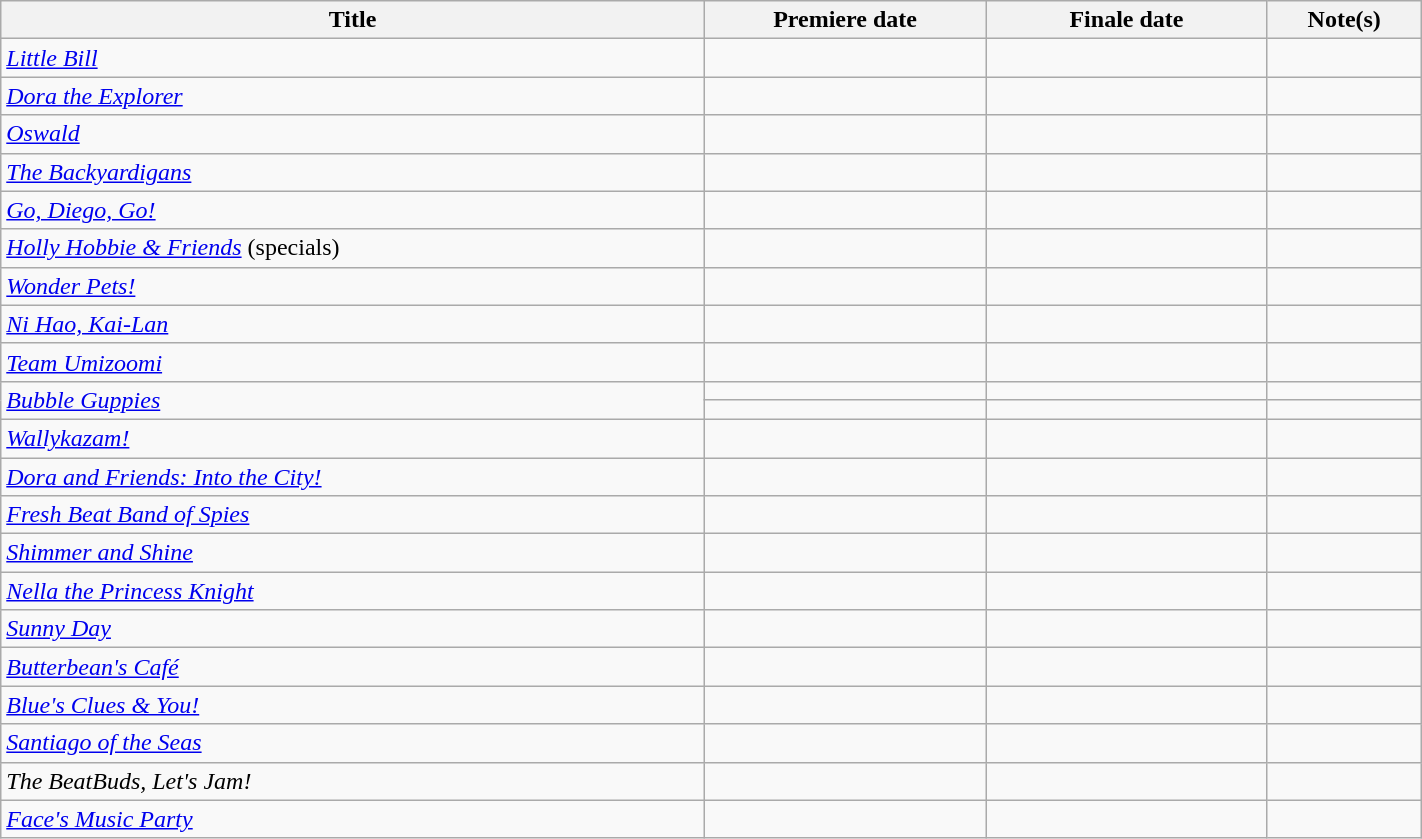<table class="wikitable plainrowheaders sortable" style="width:75%;text-align:center;">
<tr>
<th scope="col" style="width:25%;">Title</th>
<th scope="col" style="width:10%;">Premiere date</th>
<th scope="col" style="width:10%;">Finale date</th>
<th class="unsortable" style="width:5%;">Note(s)</th>
</tr>
<tr>
<td scope="row" style="text-align:left;"><em><a href='#'>Little Bill</a></em></td>
<td></td>
<td></td>
<td></td>
</tr>
<tr>
<td scope="row" style="text-align:left;"><em><a href='#'>Dora the Explorer</a></em></td>
<td></td>
<td></td>
<td></td>
</tr>
<tr>
<td scope="row" style="text-align:left;"><em><a href='#'>Oswald</a></em></td>
<td></td>
<td></td>
<td></td>
</tr>
<tr>
<td scope="row" style="text-align:left;"><em><a href='#'>The Backyardigans</a></em></td>
<td></td>
<td></td>
<td></td>
</tr>
<tr>
<td scope="row" style="text-align:left;"><em><a href='#'>Go, Diego, Go!</a></em></td>
<td></td>
<td></td>
<td></td>
</tr>
<tr>
<td scope="row" style="text-align:left;"><em><a href='#'>Holly Hobbie & Friends</a></em> (specials)</td>
<td></td>
<td></td>
<td></td>
</tr>
<tr>
<td scope="row" style="text-align:left;"><em><a href='#'>Wonder Pets!</a></em></td>
<td></td>
<td></td>
<td></td>
</tr>
<tr>
<td scope="row" style="text-align:left;"><em><a href='#'>Ni Hao, Kai-Lan</a></em></td>
<td></td>
<td></td>
<td></td>
</tr>
<tr>
<td scope="row" style="text-align:left;"><em><a href='#'>Team Umizoomi</a></em></td>
<td></td>
<td></td>
<td></td>
</tr>
<tr>
<td rowspan="2" scope="row" style="text-align:left;"><em><a href='#'>Bubble Guppies</a></em></td>
<td></td>
<td></td>
<td></td>
</tr>
<tr>
<td></td>
<td></td>
<td></td>
</tr>
<tr>
<td scope="row" style="text-align:left;"><em><a href='#'>Wallykazam!</a></em></td>
<td></td>
<td></td>
<td></td>
</tr>
<tr>
<td scope="row" style="text-align:left;"><em><a href='#'>Dora and Friends: Into the City!</a></em></td>
<td></td>
<td></td>
<td></td>
</tr>
<tr>
<td scope="row" style="text-align:left;"><em><a href='#'>Fresh Beat Band of Spies</a></em></td>
<td></td>
<td></td>
<td></td>
</tr>
<tr>
<td scope="row" style="text-align:left;"><em><a href='#'>Shimmer and Shine</a></em></td>
<td></td>
<td></td>
<td></td>
</tr>
<tr>
<td scope="row" style="text-align:left;"><em><a href='#'>Nella the Princess Knight</a></em></td>
<td></td>
<td></td>
<td></td>
</tr>
<tr>
<td scope="row" style="text-align:left;"><em><a href='#'>Sunny Day</a></em></td>
<td></td>
<td></td>
<td></td>
</tr>
<tr>
<td scope="row" style="text-align:left;"><em><a href='#'>Butterbean's Café</a></em></td>
<td></td>
<td></td>
<td></td>
</tr>
<tr>
<td scope="row" style="text-align:left;"><em><a href='#'>Blue's Clues & You!</a></em></td>
<td></td>
<td></td>
<td></td>
</tr>
<tr>
<td scope="row" style="text-align:left;"><em><a href='#'>Santiago of the Seas</a></em></td>
<td></td>
<td></td>
<td></td>
</tr>
<tr>
<td scope="row" style="text-align:left;"><em>The BeatBuds, Let's Jam!</em></td>
<td></td>
<td></td>
<td></td>
</tr>
<tr>
<td scope="row" style="text-align:left;"><em><a href='#'>Face's Music Party</a></em></td>
<td></td>
<td></td>
<td></td>
</tr>
</table>
